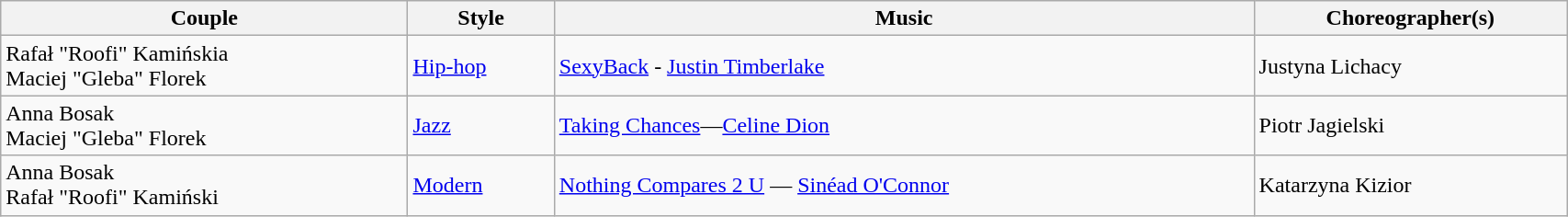<table class="wikitable" style="width:90%;">
<tr>
<th>Couple</th>
<th>Style</th>
<th>Music</th>
<th>Choreographer(s)</th>
</tr>
<tr>
<td>Rafał "Roofi" Kamińskia<br>Maciej "Gleba" Florek</td>
<td><a href='#'>Hip-hop</a></td>
<td><a href='#'>SexyBack</a> - <a href='#'>Justin Timberlake</a></td>
<td>Justyna Lichacy</td>
</tr>
<tr>
<td>Anna Bosak<br>Maciej "Gleba" Florek</td>
<td><a href='#'>Jazz</a></td>
<td><a href='#'>Taking Chances</a>—<a href='#'>Celine Dion</a></td>
<td>Piotr Jagielski</td>
</tr>
<tr>
<td>Anna Bosak<br>Rafał "Roofi" Kamiński</td>
<td><a href='#'>Modern</a></td>
<td><a href='#'>Nothing Compares 2 U</a> — <a href='#'>Sinéad O'Connor</a></td>
<td>Katarzyna Kizior</td>
</tr>
</table>
